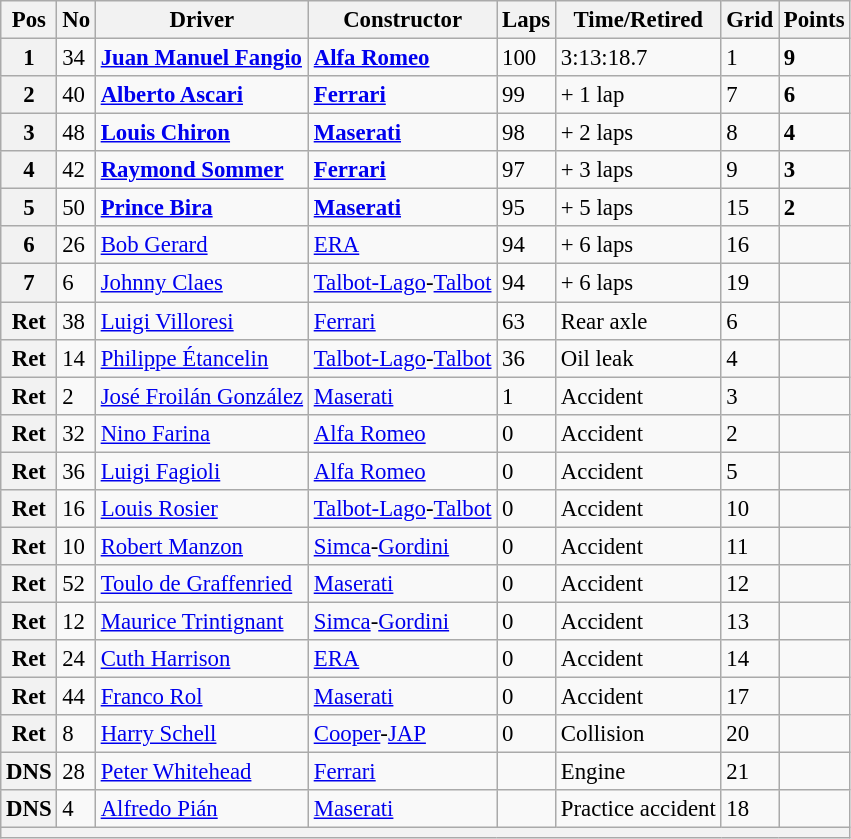<table class="wikitable" style="font-size: 95%;">
<tr>
<th>Pos</th>
<th>No</th>
<th>Driver</th>
<th>Constructor</th>
<th>Laps</th>
<th>Time/Retired</th>
<th>Grid</th>
<th>Points</th>
</tr>
<tr>
<th>1</th>
<td>34</td>
<td> <strong><a href='#'>Juan Manuel Fangio</a></strong></td>
<td><strong><a href='#'>Alfa Romeo</a></strong></td>
<td>100</td>
<td>3:13:18.7</td>
<td>1</td>
<td><strong>9</strong></td>
</tr>
<tr>
<th>2</th>
<td>40</td>
<td> <strong><a href='#'>Alberto Ascari</a></strong></td>
<td><strong><a href='#'>Ferrari</a></strong></td>
<td>99</td>
<td>+ 1 lap</td>
<td>7</td>
<td><strong>6</strong></td>
</tr>
<tr>
<th>3</th>
<td>48</td>
<td> <strong><a href='#'>Louis Chiron</a></strong></td>
<td><strong><a href='#'>Maserati</a></strong></td>
<td>98</td>
<td>+ 2 laps</td>
<td>8</td>
<td><strong>4</strong></td>
</tr>
<tr>
<th>4</th>
<td>42</td>
<td> <strong><a href='#'>Raymond Sommer</a></strong></td>
<td><strong><a href='#'>Ferrari</a></strong></td>
<td>97</td>
<td>+ 3 laps</td>
<td>9</td>
<td><strong>3</strong></td>
</tr>
<tr>
<th>5</th>
<td>50</td>
<td> <strong><a href='#'>Prince Bira</a></strong></td>
<td><strong><a href='#'>Maserati</a></strong></td>
<td>95</td>
<td>+ 5 laps</td>
<td>15</td>
<td><strong>2</strong></td>
</tr>
<tr>
<th>6</th>
<td>26</td>
<td> <a href='#'>Bob Gerard</a></td>
<td><a href='#'>ERA</a></td>
<td>94</td>
<td>+ 6 laps</td>
<td>16</td>
<td> </td>
</tr>
<tr>
<th>7</th>
<td>6</td>
<td> <a href='#'>Johnny Claes</a></td>
<td><a href='#'>Talbot-Lago</a>-<a href='#'>Talbot</a></td>
<td>94</td>
<td>+ 6 laps</td>
<td>19</td>
<td> </td>
</tr>
<tr>
<th>Ret</th>
<td>38</td>
<td> <a href='#'>Luigi Villoresi</a></td>
<td><a href='#'>Ferrari</a></td>
<td>63</td>
<td>Rear axle</td>
<td>6</td>
<td> </td>
</tr>
<tr>
<th>Ret</th>
<td>14</td>
<td> <a href='#'>Philippe Étancelin</a></td>
<td><a href='#'>Talbot-Lago</a>-<a href='#'>Talbot</a></td>
<td>36</td>
<td>Oil leak</td>
<td>4</td>
<td> </td>
</tr>
<tr>
<th>Ret</th>
<td>2</td>
<td> <a href='#'>José Froilán González</a></td>
<td><a href='#'>Maserati</a></td>
<td>1</td>
<td>Accident</td>
<td>3</td>
<td> </td>
</tr>
<tr>
<th>Ret</th>
<td>32</td>
<td> <a href='#'>Nino Farina</a></td>
<td><a href='#'>Alfa Romeo</a></td>
<td>0</td>
<td>Accident</td>
<td>2</td>
<td> </td>
</tr>
<tr>
<th>Ret</th>
<td>36</td>
<td> <a href='#'>Luigi Fagioli</a></td>
<td><a href='#'>Alfa Romeo</a></td>
<td>0</td>
<td>Accident</td>
<td>5</td>
<td> </td>
</tr>
<tr>
<th>Ret</th>
<td>16</td>
<td> <a href='#'>Louis Rosier</a></td>
<td><a href='#'>Talbot-Lago</a>-<a href='#'>Talbot</a></td>
<td>0</td>
<td>Accident</td>
<td>10</td>
<td> </td>
</tr>
<tr>
<th>Ret</th>
<td>10</td>
<td> <a href='#'>Robert Manzon</a></td>
<td><a href='#'>Simca</a>-<a href='#'>Gordini</a></td>
<td>0</td>
<td>Accident</td>
<td>11</td>
<td> </td>
</tr>
<tr>
<th>Ret</th>
<td>52</td>
<td> <a href='#'>Toulo de Graffenried</a></td>
<td><a href='#'>Maserati</a></td>
<td>0</td>
<td>Accident</td>
<td>12</td>
<td> </td>
</tr>
<tr>
<th>Ret</th>
<td>12</td>
<td> <a href='#'>Maurice Trintignant</a></td>
<td><a href='#'>Simca</a>-<a href='#'>Gordini</a></td>
<td>0</td>
<td>Accident</td>
<td>13</td>
<td> </td>
</tr>
<tr>
<th>Ret</th>
<td>24</td>
<td> <a href='#'>Cuth Harrison</a></td>
<td><a href='#'>ERA</a></td>
<td>0</td>
<td>Accident</td>
<td>14</td>
<td> </td>
</tr>
<tr>
<th>Ret</th>
<td>44</td>
<td> <a href='#'>Franco Rol</a></td>
<td><a href='#'>Maserati</a></td>
<td>0</td>
<td>Accident</td>
<td>17</td>
<td> </td>
</tr>
<tr>
<th>Ret</th>
<td>8</td>
<td> <a href='#'>Harry Schell</a></td>
<td><a href='#'>Cooper</a>-<a href='#'>JAP</a></td>
<td>0</td>
<td>Collision</td>
<td>20</td>
<td> </td>
</tr>
<tr>
<th>DNS</th>
<td>28</td>
<td> <a href='#'>Peter Whitehead</a></td>
<td><a href='#'>Ferrari</a></td>
<td></td>
<td>Engine</td>
<td>21</td>
<td> </td>
</tr>
<tr>
<th>DNS</th>
<td>4</td>
<td> <a href='#'>Alfredo Pián</a></td>
<td><a href='#'>Maserati</a></td>
<td></td>
<td>Practice accident</td>
<td>18</td>
<td> </td>
</tr>
<tr>
<th colspan="8"></th>
</tr>
</table>
